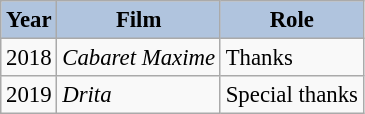<table class="wikitable" style="font-size:95%;">
<tr>
<th style="background:#B0C4DE;">Year</th>
<th style="background:#B0C4DE;">Film</th>
<th style="background:#B0C4DE;">Role</th>
</tr>
<tr>
<td>2018</td>
<td><em>Cabaret Maxime</em></td>
<td>Thanks</td>
</tr>
<tr>
<td>2019</td>
<td><em>Drita</em></td>
<td>Special thanks</td>
</tr>
</table>
